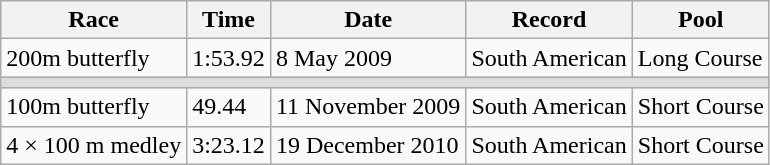<table class="wikitable">
<tr>
<th>Race</th>
<th>Time</th>
<th>Date</th>
<th>Record</th>
<th>Pool</th>
</tr>
<tr>
<td>200m butterfly</td>
<td>1:53.92</td>
<td>8 May 2009</td>
<td>South American</td>
<td>Long Course</td>
</tr>
<tr bgcolor=#DDDDDD>
<td colspan=7></td>
</tr>
<tr>
<td>100m butterfly</td>
<td>49.44</td>
<td>11 November 2009</td>
<td>South American</td>
<td>Short Course</td>
</tr>
<tr>
<td>4 × 100 m medley</td>
<td>3:23.12</td>
<td>19 December 2010</td>
<td>South American</td>
<td>Short Course</td>
</tr>
</table>
